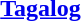<table cellpadding=6 style="margin:1em auto;">
<tr>
<th><a href='#'>Tagalog</a></th>
</tr>
<tr style="vertical-align:top; white-space:nowrap;">
<td nowrap="nowrap"></td>
<td></td>
</tr>
</table>
